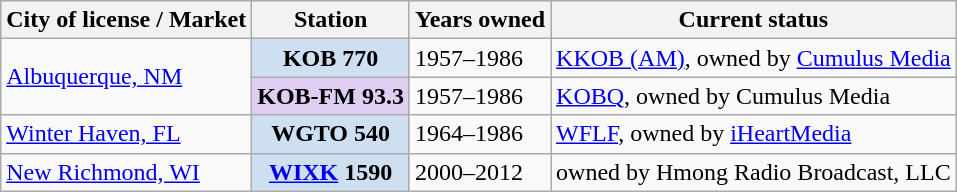<table class="wikitable">
<tr>
<th scope="col">City of license / Market</th>
<th scope="col">Station</th>
<th scope="col">Years owned</th>
<th scope="col">Current status</th>
</tr>
<tr>
<td rowspan="2"><a href='#'>Albuquerque, NM</a></td>
<th style="background: #cedff2;">KOB 770</th>
<td>1957–1986</td>
<td><a href='#'>KKOB (AM)</a>, owned by <a href='#'>Cumulus Media</a></td>
</tr>
<tr>
<th style="background: #ddcef2;">KOB-FM 93.3</th>
<td>1957–1986</td>
<td><a href='#'>KOBQ</a>, owned by Cumulus Media</td>
</tr>
<tr>
<td><a href='#'>Winter Haven, FL</a></td>
<th style="background: #cedff2;">WGTO 540</th>
<td>1964–1986</td>
<td><a href='#'>WFLF</a>, owned by <a href='#'>iHeartMedia</a></td>
</tr>
<tr>
<td><a href='#'>New Richmond, WI</a></td>
<th style="background: #cedff2;"><a href='#'>WIXK</a> 1590</th>
<td>2000–2012</td>
<td>owned by Hmong Radio Broadcast, LLC</td>
</tr>
</table>
